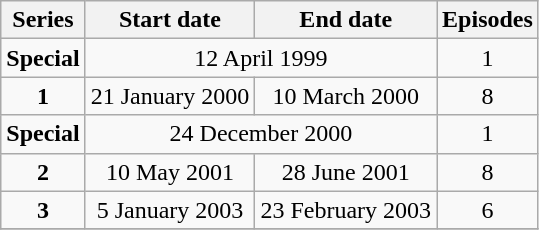<table class="wikitable" style="text-align:center;">
<tr>
<th>Series</th>
<th>Start date</th>
<th>End date</th>
<th>Episodes</th>
</tr>
<tr>
<td><strong>Special</strong></td>
<td colspan="2">12 April 1999</td>
<td>1</td>
</tr>
<tr>
<td><strong>1</strong></td>
<td>21 January 2000</td>
<td>10 March 2000</td>
<td>8</td>
</tr>
<tr>
<td><strong>Special</strong></td>
<td colspan="2">24 December 2000</td>
<td>1</td>
</tr>
<tr>
<td><strong>2</strong></td>
<td>10 May 2001</td>
<td>28 June 2001</td>
<td>8</td>
</tr>
<tr>
<td><strong>3</strong></td>
<td>5 January 2003</td>
<td>23 February 2003</td>
<td>6</td>
</tr>
<tr>
</tr>
</table>
